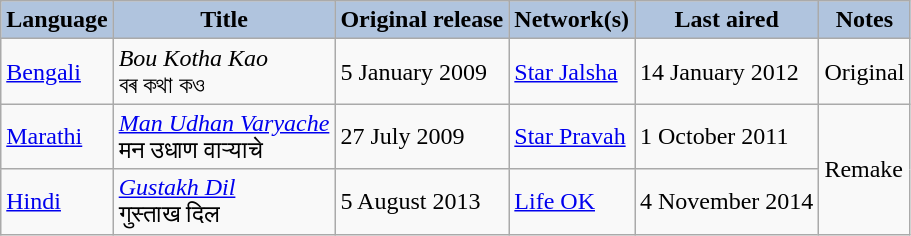<table class="wikitable">
<tr>
<th style="background:LightSteelBlue;">Language</th>
<th style="background:LightSteelBlue;">Title</th>
<th style="background:LightSteelBlue;">Original release</th>
<th style="background:LightSteelBlue;">Network(s)</th>
<th style="background:LightSteelBlue;">Last aired</th>
<th style="background:LightSteelBlue;">Notes</th>
</tr>
<tr>
<td><a href='#'>Bengali</a></td>
<td><em>Bou Kotha Kao</em> <br> বৰ কথা কও</td>
<td>5 January 2009</td>
<td><a href='#'>Star Jalsha</a></td>
<td>14 January 2012</td>
<td>Original</td>
</tr>
<tr>
<td><a href='#'>Marathi</a></td>
<td><em><a href='#'>Man Udhan Varyache</a></em> <br> मन उधाण वाऱ्याचे</td>
<td>27 July 2009</td>
<td><a href='#'>Star Pravah</a></td>
<td>1 October 2011</td>
<td rowspan="2">Remake</td>
</tr>
<tr>
<td><a href='#'>Hindi</a></td>
<td><em><a href='#'>Gustakh Dil</a></em> <br> गुस्ताख दिल</td>
<td>5 August 2013</td>
<td><a href='#'>Life OK</a></td>
<td>4 November 2014</td>
</tr>
</table>
